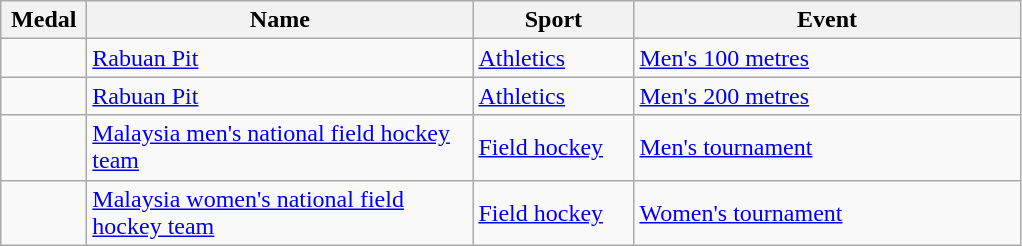<table class="wikitable sortable" style="font-size:100%">
<tr>
<th width="50">Medal</th>
<th width="250">Name</th>
<th width="100">Sport</th>
<th width="250">Event</th>
</tr>
<tr>
<td></td>
<td><a href='#'>Rabuan Pit</a></td>
<td><a href='#'>Athletics</a></td>
<td><a href='#'>Men's 100 metres</a></td>
</tr>
<tr>
<td></td>
<td><a href='#'>Rabuan Pit</a></td>
<td><a href='#'>Athletics</a></td>
<td><a href='#'>Men's 200 metres</a></td>
</tr>
<tr>
<td></td>
<td><a href='#'>Malaysia men's national field hockey team</a></td>
<td><a href='#'>Field hockey</a></td>
<td><a href='#'>Men's tournament</a></td>
</tr>
<tr>
<td></td>
<td><a href='#'>Malaysia women's national field hockey team</a></td>
<td><a href='#'>Field hockey</a></td>
<td><a href='#'>Women's tournament</a></td>
</tr>
</table>
